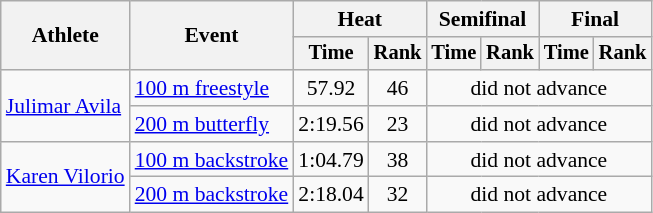<table class=wikitable style="font-size:90%">
<tr>
<th rowspan="2">Athlete</th>
<th rowspan="2">Event</th>
<th colspan="2">Heat</th>
<th colspan="2">Semifinal</th>
<th colspan="2">Final</th>
</tr>
<tr style="font-size:95%">
<th>Time</th>
<th>Rank</th>
<th>Time</th>
<th>Rank</th>
<th>Time</th>
<th>Rank</th>
</tr>
<tr align=center>
<td align=left rowspan=2><a href='#'>Julimar Avila</a></td>
<td align=left><a href='#'>100 m freestyle</a></td>
<td>57.92</td>
<td>46</td>
<td colspan=4>did not advance</td>
</tr>
<tr align=center>
<td align=left><a href='#'>200 m butterfly</a></td>
<td>2:19.56</td>
<td>23</td>
<td colspan=4>did not advance</td>
</tr>
<tr align=center>
<td align=left rowspan=2><a href='#'>Karen Vilorio</a></td>
<td align=left><a href='#'>100 m backstroke</a></td>
<td>1:04.79</td>
<td>38</td>
<td colspan=4>did not advance</td>
</tr>
<tr align=center>
<td align=left><a href='#'>200 m backstroke</a></td>
<td>2:18.04</td>
<td>32</td>
<td colspan=4>did not advance</td>
</tr>
</table>
